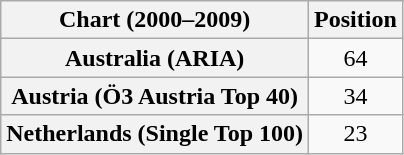<table class="wikitable plainrowheaders" style="text-align:center">
<tr>
<th scope="col">Chart (2000–2009)</th>
<th scope="col">Position</th>
</tr>
<tr>
<th scope="row">Australia (ARIA)</th>
<td>64</td>
</tr>
<tr>
<th scope="row">Austria (Ö3 Austria Top 40)</th>
<td>34</td>
</tr>
<tr>
<th scope="row">Netherlands (Single Top 100)</th>
<td>23</td>
</tr>
</table>
